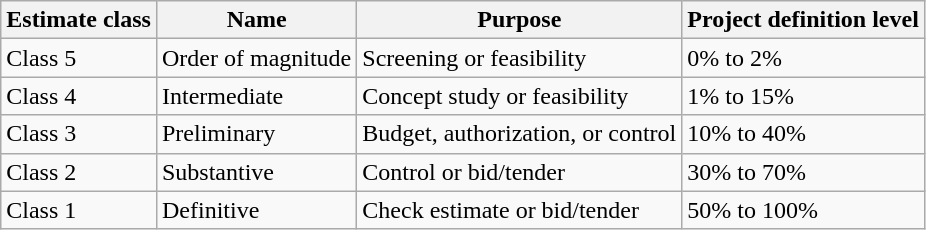<table class="wikitable">
<tr>
<th>Estimate class</th>
<th>Name</th>
<th>Purpose</th>
<th>Project definition level</th>
</tr>
<tr>
<td>Class 5</td>
<td>Order of magnitude</td>
<td>Screening or feasibility</td>
<td>0% to 2%</td>
</tr>
<tr>
<td>Class 4</td>
<td>Intermediate</td>
<td>Concept study or feasibility</td>
<td>1% to 15%</td>
</tr>
<tr>
<td>Class 3</td>
<td>Preliminary</td>
<td>Budget, authorization, or control</td>
<td>10% to 40%</td>
</tr>
<tr>
<td>Class 2</td>
<td>Substantive</td>
<td>Control or bid/tender</td>
<td>30% to 70%</td>
</tr>
<tr>
<td>Class 1</td>
<td>Definitive</td>
<td>Check estimate or bid/tender</td>
<td>50% to 100%</td>
</tr>
</table>
